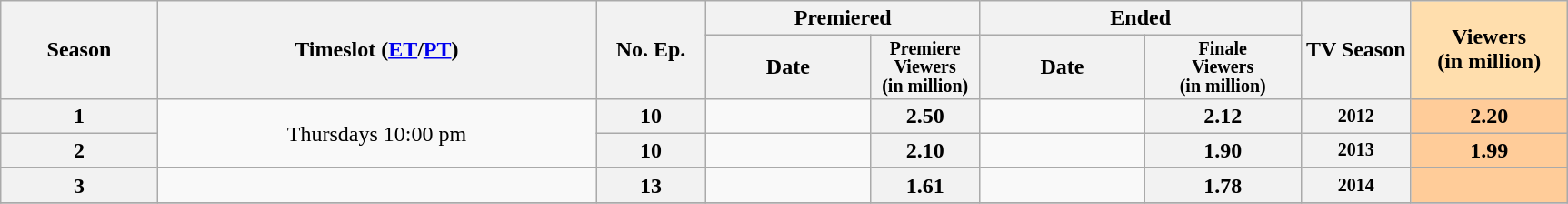<table class="wikitable">
<tr>
<th style="width:10%;" rowspan="2">Season</th>
<th style="width:28%;" rowspan="2">Timeslot (<a href='#'>ET</a>/<a href='#'>PT</a>)</th>
<th style="width:7%;" rowspan="2">No. Ep.</th>
<th colspan=2>Premiered</th>
<th colspan=2>Ended</th>
<th style="width:7%;" rowspan="2">TV Season</th>
<th style="width:10%; background:#ffdead;" rowspan="2">Viewers<br>(in million)</th>
</tr>
<tr>
<th>Date</th>
<th span style="width:7%; font-size:smaller; line-height:100%;">Premiere<br>Viewers<br>(in million)</th>
<th>Date</th>
<th span style="width:10%; font-size:smaller; line-height:100%;">Finale<br>Viewers<br>(in million)</th>
</tr>
<tr>
<th>1</th>
<td rowspan="2" style="text-align:center;">Thursdays 10:00 pm</td>
<th>10</th>
<td style="font-size:11px;line-height:110%"></td>
<th>2.50</th>
<td style="font-size:11px;line-height:110%"></td>
<th>2.12</th>
<th style="font-size:smaller">2012</th>
<th style="background:#fc9;">2.20</th>
</tr>
<tr>
<th>2</th>
<th>10</th>
<td style="font-size:11px;line-height:110%"></td>
<th>2.10</th>
<td style="font-size:11px;line-height:110%"></td>
<th>1.90</th>
<th style="font-size:smaller">2013</th>
<th style="background:#fc9;">1.99</th>
</tr>
<tr>
<th>3</th>
<td></td>
<th>13</th>
<td style="font-size:11px;line-height:110%"></td>
<th>1.61</th>
<td style="font-size:11px;line-height:110%"></td>
<th>1.78</th>
<th style="font-size:smaller">2014</th>
<th style="background:#fc9;"></th>
</tr>
<tr>
</tr>
</table>
